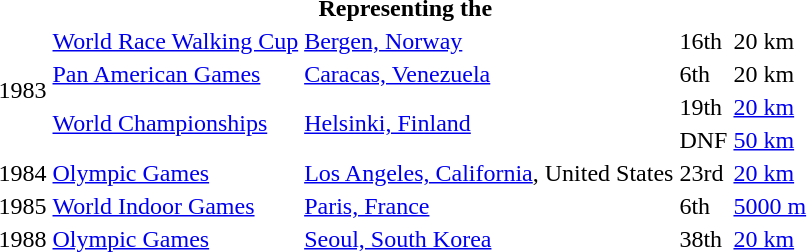<table>
<tr>
<th colspan="6">Representing the </th>
</tr>
<tr>
<td rowspan=4>1983</td>
<td><a href='#'>World Race Walking Cup</a></td>
<td><a href='#'>Bergen, Norway</a></td>
<td>16th</td>
<td>20 km</td>
<td></td>
</tr>
<tr>
<td><a href='#'>Pan American Games</a></td>
<td><a href='#'>Caracas, Venezuela</a></td>
<td>6th</td>
<td>20 km</td>
<td></td>
</tr>
<tr>
<td rowspan=2><a href='#'>World Championships</a></td>
<td rowspan=2><a href='#'>Helsinki, Finland</a></td>
<td>19th</td>
<td><a href='#'>20 km</a></td>
<td></td>
</tr>
<tr>
<td>DNF</td>
<td><a href='#'>50 km</a></td>
<td></td>
</tr>
<tr>
<td>1984</td>
<td><a href='#'>Olympic Games</a></td>
<td><a href='#'>Los Angeles, California</a>, United States</td>
<td>23rd</td>
<td><a href='#'>20 km</a></td>
<td></td>
</tr>
<tr>
<td>1985</td>
<td><a href='#'>World Indoor Games</a></td>
<td><a href='#'>Paris, France</a></td>
<td>6th</td>
<td><a href='#'>5000 m</a></td>
<td></td>
</tr>
<tr>
<td>1988</td>
<td><a href='#'>Olympic Games</a></td>
<td><a href='#'>Seoul, South Korea</a></td>
<td>38th</td>
<td><a href='#'>20 km</a></td>
<td></td>
</tr>
</table>
